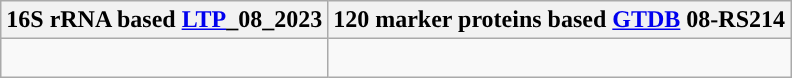<table class="wikitable">
<tr>
<th colspan=1>16S rRNA based <a href='#'>LTP</a>_08_2023</th>
<th colspan=1>120 marker proteins based <a href='#'>GTDB</a> 08-RS214</th>
</tr>
<tr>
<td style="vertical-align:top"><br></td>
<td><br></td>
</tr>
</table>
